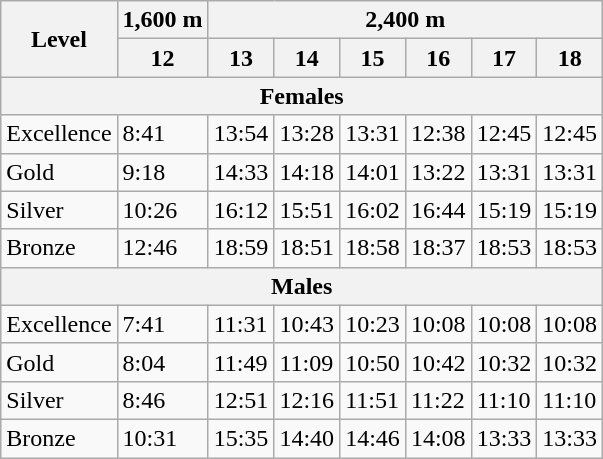<table class="wikitable">
<tr>
<th rowspan="2">Level</th>
<th>1,600 m</th>
<th colspan="6">2,400 m</th>
</tr>
<tr>
<th>12</th>
<th>13</th>
<th>14</th>
<th>15</th>
<th>16</th>
<th>17</th>
<th>18</th>
</tr>
<tr>
<th colspan="8">Females</th>
</tr>
<tr>
<td>Excellence</td>
<td>8:41</td>
<td>13:54</td>
<td>13:28</td>
<td>13:31</td>
<td>12:38</td>
<td>12:45</td>
<td>12:45</td>
</tr>
<tr>
<td>Gold</td>
<td>9:18</td>
<td>14:33</td>
<td>14:18</td>
<td>14:01</td>
<td>13:22</td>
<td>13:31</td>
<td>13:31</td>
</tr>
<tr>
<td>Silver</td>
<td>10:26</td>
<td>16:12</td>
<td>15:51</td>
<td>16:02</td>
<td>16:44</td>
<td>15:19</td>
<td>15:19</td>
</tr>
<tr>
<td>Bronze</td>
<td>12:46</td>
<td>18:59</td>
<td>18:51</td>
<td>18:58</td>
<td>18:37</td>
<td>18:53</td>
<td>18:53</td>
</tr>
<tr>
<th colspan="8">Males</th>
</tr>
<tr>
<td>Excellence</td>
<td>7:41</td>
<td>11:31</td>
<td>10:43</td>
<td>10:23</td>
<td>10:08</td>
<td>10:08</td>
<td>10:08</td>
</tr>
<tr>
<td>Gold</td>
<td>8:04</td>
<td>11:49</td>
<td>11:09</td>
<td>10:50</td>
<td>10:42</td>
<td>10:32</td>
<td>10:32</td>
</tr>
<tr>
<td>Silver</td>
<td>8:46</td>
<td>12:51</td>
<td>12:16</td>
<td>11:51</td>
<td>11:22</td>
<td>11:10</td>
<td>11:10</td>
</tr>
<tr>
<td>Bronze</td>
<td>10:31</td>
<td>15:35</td>
<td>14:40</td>
<td>14:46</td>
<td>14:08</td>
<td>13:33</td>
<td>13:33</td>
</tr>
</table>
